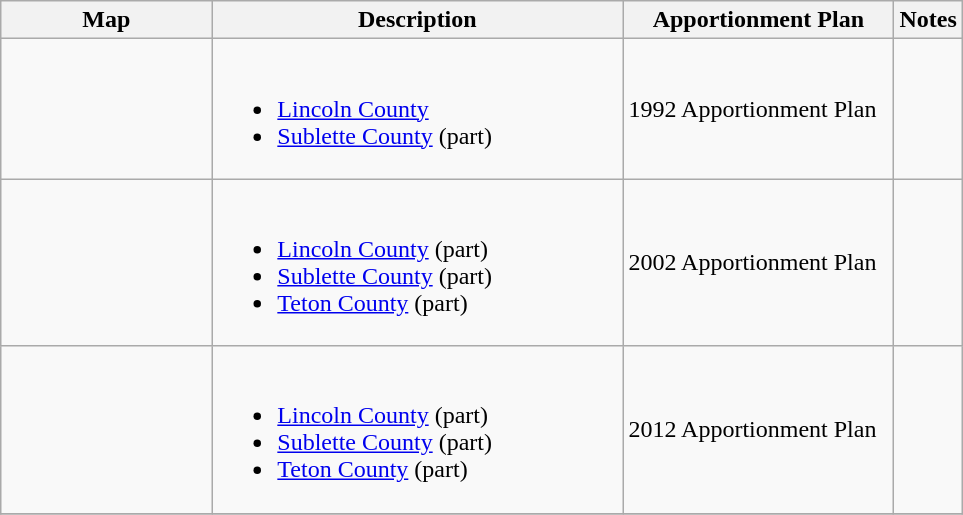<table class="wikitable sortable">
<tr>
<th style="width:100pt;">Map</th>
<th style="width:200pt;">Description</th>
<th style="width:130pt;">Apportionment Plan</th>
<th style="width:15pt;">Notes</th>
</tr>
<tr>
<td></td>
<td><br><ul><li><a href='#'>Lincoln County</a></li><li><a href='#'>Sublette County</a> (part)</li></ul></td>
<td>1992 Apportionment Plan</td>
<td></td>
</tr>
<tr>
<td></td>
<td><br><ul><li><a href='#'>Lincoln County</a> (part)</li><li><a href='#'>Sublette County</a> (part)</li><li><a href='#'>Teton County</a> (part)</li></ul></td>
<td>2002 Apportionment Plan</td>
<td></td>
</tr>
<tr>
<td></td>
<td><br><ul><li><a href='#'>Lincoln County</a> (part)</li><li><a href='#'>Sublette County</a> (part)</li><li><a href='#'>Teton County</a> (part)</li></ul></td>
<td>2012 Apportionment Plan</td>
<td></td>
</tr>
<tr>
</tr>
</table>
